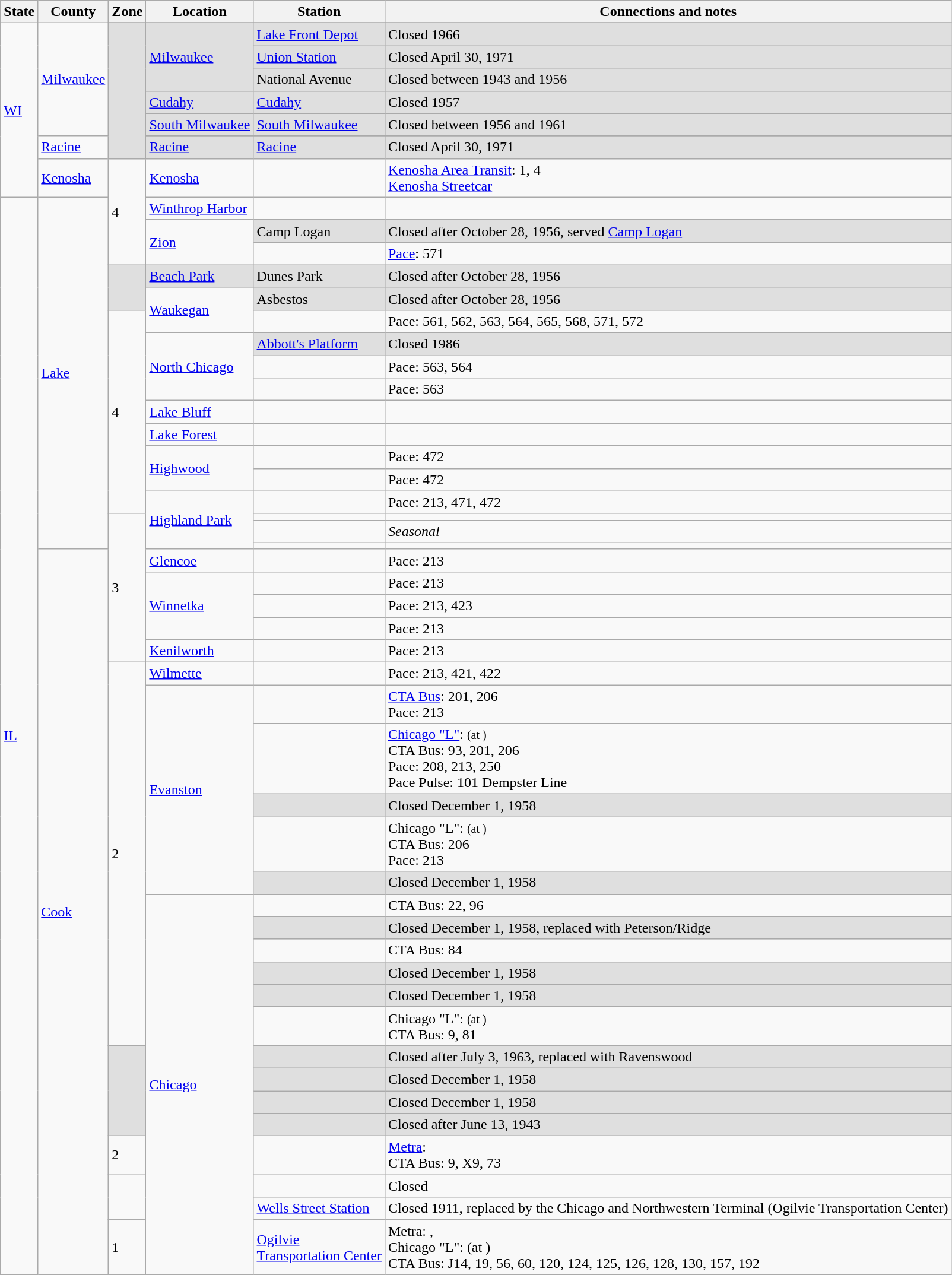<table class="wikitable">
<tr>
<th>State</th>
<th>County</th>
<th>Zone</th>
<th>Location</th>
<th>Station</th>
<th>Connections and notes</th>
</tr>
<tr>
<td rowspan=9><a href='#'>WI</a></td>
<td rowspan=6><a href='#'>Milwaukee</a></td>
</tr>
<tr bgcolor=dfdfdf>
<td rowspan=7> </td>
<td rowspan="3"><a href='#'>Milwaukee</a></td>
<td><a href='#'>Lake Front Depot</a></td>
<td>Closed 1966</td>
</tr>
<tr bgcolor=dfdfdf>
<td><a href='#'>Union Station</a></td>
<td>Closed April 30, 1971</td>
</tr>
<tr bgcolor=dfdfdf>
<td>National Avenue</td>
<td>Closed between 1943 and 1956</td>
</tr>
<tr bgcolor=dfdfdf>
<td><a href='#'>Cudahy</a></td>
<td><a href='#'>Cudahy</a></td>
<td>Closed 1957</td>
</tr>
<tr bgcolor=dfdfdf>
<td><a href='#'>South Milwaukee</a></td>
<td><a href='#'>South Milwaukee</a></td>
<td>Closed between 1956 and 1961</td>
</tr>
<tr>
<td rowspan=2><a href='#'>Racine</a></td>
</tr>
<tr bgcolor=dfdfdf>
<td><a href='#'>Racine</a></td>
<td><a href='#'>Racine</a></td>
<td>Closed April 30, 1971</td>
</tr>
<tr>
<td><a href='#'>Kenosha</a></td>
<td rowspan=4>4</td>
<td><a href='#'>Kenosha</a></td>
<td></td>
<td> <a href='#'>Kenosha Area Transit</a>: 1, 4<br> <a href='#'>Kenosha Streetcar</a></td>
</tr>
<tr>
<td rowspan="42"><a href='#'>IL</a></td>
<td rowspan=17><a href='#'>Lake</a></td>
<td><a href='#'>Winthrop Harbor</a></td>
<td></td>
<td></td>
</tr>
<tr>
<td rowspan="2"><a href='#'>Zion</a></td>
<td bgcolor=dfdfdf>Camp Logan</td>
<td bgcolor=dfdfdf>Closed after October 28, 1956, served <a href='#'>Camp Logan</a></td>
</tr>
<tr>
<td></td>
<td> <a href='#'>Pace</a>: 571</td>
</tr>
<tr bgcolor=dfdfdf>
<td rowspan=2> </td>
<td><a href='#'>Beach Park</a></td>
<td>Dunes Park</td>
<td>Closed after October 28, 1956</td>
</tr>
<tr>
<td rowspan="2"><a href='#'>Waukegan</a></td>
<td bgcolor=dfdfdf>Asbestos</td>
<td bgcolor=dfdfdf>Closed after October 28, 1956</td>
</tr>
<tr>
<td rowspan=9>4</td>
<td></td>
<td> Pace: 561, 562, 563, 564, 565, 568, 571, 572</td>
</tr>
<tr>
<td rowspan="3"><a href='#'>North Chicago</a></td>
<td bgcolor=dfdfdf><a href='#'>Abbott's Platform</a></td>
<td bgcolor=dfdfdf>Closed 1986</td>
</tr>
<tr>
<td></td>
<td> Pace: 563, 564</td>
</tr>
<tr>
<td></td>
<td> Pace: 563</td>
</tr>
<tr>
<td><a href='#'>Lake Bluff</a></td>
<td></td>
<td></td>
</tr>
<tr>
<td><a href='#'>Lake Forest</a></td>
<td></td>
<td></td>
</tr>
<tr>
<td rowspan="2"><a href='#'>Highwood</a></td>
<td></td>
<td> Pace: 472</td>
</tr>
<tr>
<td></td>
<td> Pace: 472</td>
</tr>
<tr>
<td rowspan="4"><a href='#'>Highland Park</a></td>
<td></td>
<td> Pace: 213, 471, 472</td>
</tr>
<tr>
<td rowspan=8>3</td>
<td></td>
<td></td>
</tr>
<tr>
<td></td>
<td><em>Seasonal</em></td>
</tr>
<tr>
<td></td>
<td></td>
</tr>
<tr>
<td rowspan=25><a href='#'>Cook</a></td>
<td><a href='#'>Glencoe</a></td>
<td></td>
<td> Pace: 213</td>
</tr>
<tr>
<td rowspan="3"><a href='#'>Winnetka</a></td>
<td></td>
<td> Pace: 213</td>
</tr>
<tr>
<td></td>
<td> Pace: 213, 423</td>
</tr>
<tr>
<td></td>
<td> Pace: 213</td>
</tr>
<tr>
<td><a href='#'>Kenilworth</a></td>
<td></td>
<td> Pace: 213</td>
</tr>
<tr>
<td rowspan=12>2</td>
<td><a href='#'>Wilmette</a></td>
<td></td>
<td> Pace: 213, 421, 422</td>
</tr>
<tr>
<td rowspan="5"><a href='#'>Evanston</a></td>
<td></td>
<td> <a href='#'>CTA Bus</a>: 201, 206<br> Pace: 213</td>
</tr>
<tr>
<td></td>
<td> <a href='#'>Chicago "L"</a>:  <small>(at )</small><br> CTA Bus: 93, 201, 206<br> Pace: 208, 213, 250<br> Pace Pulse: 101 Dempster Line</td>
</tr>
<tr bgcolor=dfdfdf>
<td></td>
<td>Closed December 1, 1958</td>
</tr>
<tr>
<td></td>
<td> Chicago "L":  <small>(at )</small><br> CTA Bus: 206<br> Pace: 213</td>
</tr>
<tr bgcolor=dfdfdf>
<td></td>
<td>Closed December 1, 1958</td>
</tr>
<tr>
<td rowspan="14"><a href='#'>Chicago</a></td>
<td></td>
<td> CTA Bus: 22, 96</td>
</tr>
<tr bgcolor=dfdfdf>
<td></td>
<td>Closed December 1, 1958, replaced with Peterson/Ridge</td>
</tr>
<tr>
<td></td>
<td> CTA Bus: 84</td>
</tr>
<tr bgcolor=dfdfdf>
<td></td>
<td>Closed December 1, 1958</td>
</tr>
<tr bgcolor=dfdfdf>
<td></td>
<td>Closed December 1, 1958</td>
</tr>
<tr>
<td></td>
<td> Chicago "L":  <small>(at )</small><br> CTA Bus: 9, 81</td>
</tr>
<tr bgcolor=dfdfdf>
<td rowspan=4> </td>
<td></td>
<td>Closed after July 3, 1963, replaced with Ravenswood</td>
</tr>
<tr bgcolor=dfdfdf>
<td></td>
<td>Closed December 1, 1958</td>
</tr>
<tr bgcolor=dfdfdf>
<td></td>
<td>Closed December 1, 1958</td>
</tr>
<tr bgcolor=dfdfdf>
<td></td>
<td>Closed after  June 13, 1943</td>
</tr>
<tr>
<td>2</td>
<td></td>
<td> <a href='#'>Metra</a>: <br> CTA Bus: 9, X9, 73</td>
</tr>
<tr -bgcolor=dfdfdf>
<td rowspan=2> </td>
<td></td>
<td>Closed </td>
</tr>
<tr -bgcolor=dfdfdf>
<td><a href='#'>Wells Street Station</a></td>
<td>Closed 1911, replaced by the Chicago and Northwestern Terminal (Ogilvie Transportation Center)</td>
</tr>
<tr>
<td>1</td>
<td><a href='#'>Ogilvie<br>Transportation Center</a></td>
<td> Metra: , <br> Chicago "L":   (at )<br> CTA Bus: J14, 19, 56, 60, 120, 124, 125, 126, 128, 130, 157, 192</td>
</tr>
</table>
